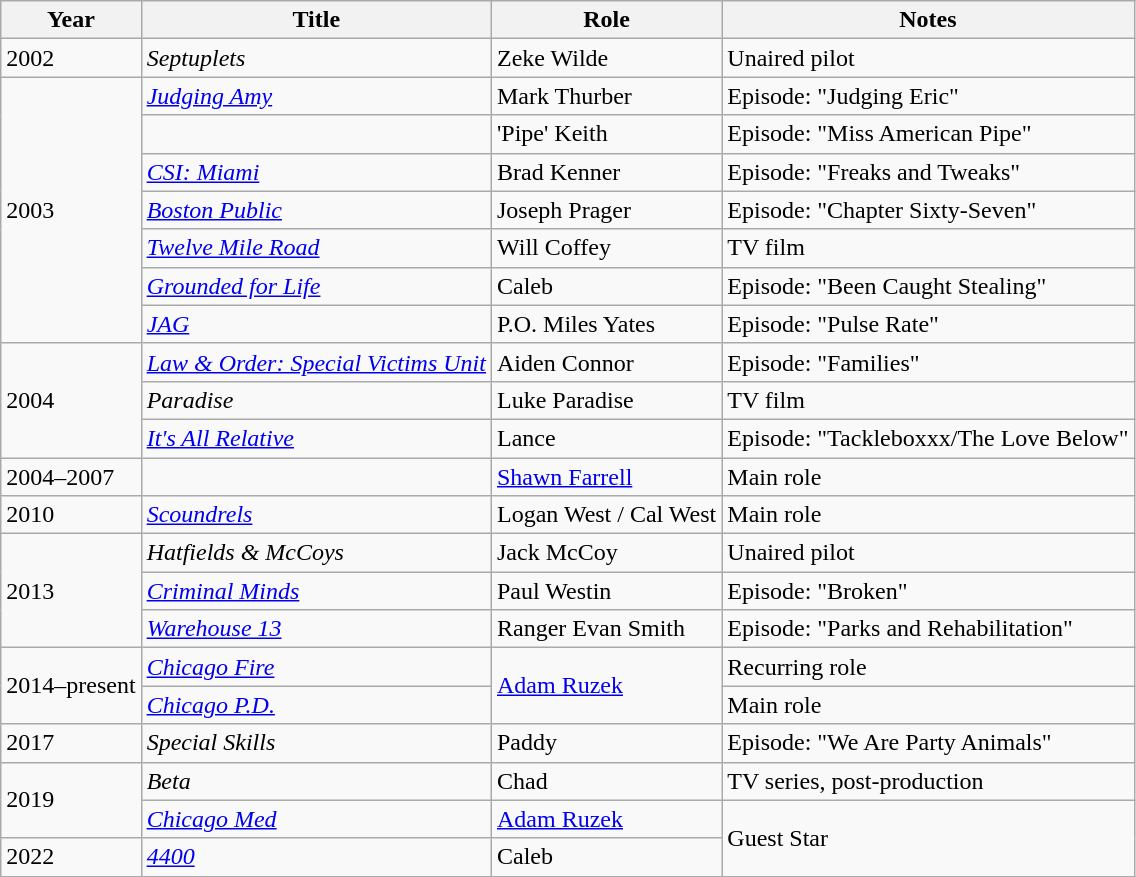<table class="wikitable sortable">
<tr>
<th>Year</th>
<th>Title</th>
<th>Role</th>
<th class="unsortable">Notes</th>
</tr>
<tr>
<td>2002</td>
<td><em>Septuplets</em></td>
<td>Zeke Wilde</td>
<td>Unaired pilot</td>
</tr>
<tr>
<td rowspan="7">2003</td>
<td><em><a href='#'>Judging Amy</a></em></td>
<td>Mark Thurber</td>
<td>Episode: "Judging Eric"</td>
</tr>
<tr>
<td><em></em></td>
<td>'Pipe' Keith</td>
<td>Episode: "Miss American Pipe"</td>
</tr>
<tr>
<td><em><a href='#'>CSI: Miami</a></em></td>
<td>Brad Kenner</td>
<td>Episode: "Freaks and Tweaks"</td>
</tr>
<tr>
<td><em><a href='#'>Boston Public</a></em></td>
<td>Joseph Prager</td>
<td>Episode: "Chapter Sixty-Seven"</td>
</tr>
<tr>
<td><em><a href='#'>Twelve Mile Road</a></em></td>
<td>Will Coffey</td>
<td>TV film</td>
</tr>
<tr>
<td><em><a href='#'>Grounded for Life</a></em></td>
<td>Caleb</td>
<td>Episode: "Been Caught Stealing"</td>
</tr>
<tr>
<td><em><a href='#'>JAG</a></em></td>
<td>P.O. Miles Yates</td>
<td>Episode: "Pulse Rate"</td>
</tr>
<tr>
<td rowspan="3">2004</td>
<td><em><a href='#'>Law & Order: Special Victims Unit</a></em></td>
<td>Aiden Connor</td>
<td>Episode: "Families"</td>
</tr>
<tr>
<td><em>Paradise</em></td>
<td>Luke Paradise</td>
<td>TV film</td>
</tr>
<tr>
<td><em><a href='#'>It's All Relative</a></em></td>
<td>Lance</td>
<td>Episode: "Tackleboxxx/The Love Below"</td>
</tr>
<tr>
<td>2004–2007</td>
<td><em></em></td>
<td><a href='#'>Shawn Farrell</a></td>
<td>Main role</td>
</tr>
<tr>
<td>2010</td>
<td><em><a href='#'>Scoundrels</a></em></td>
<td>Logan West / Cal West</td>
<td>Main role</td>
</tr>
<tr>
<td rowspan="3">2013</td>
<td><em>Hatfields & McCoys</em></td>
<td>Jack McCoy</td>
<td>Unaired pilot</td>
</tr>
<tr>
<td><em><a href='#'>Criminal Minds</a></em></td>
<td>Paul Westin</td>
<td>Episode: "Broken"</td>
</tr>
<tr>
<td><em><a href='#'>Warehouse 13</a></em></td>
<td>Ranger Evan Smith</td>
<td>Episode: "Parks and Rehabilitation"</td>
</tr>
<tr>
<td rowspan="2">2014–present</td>
<td><em><a href='#'>Chicago Fire</a></em></td>
<td rowspan=2><a href='#'>Adam Ruzek</a></td>
<td>Recurring role</td>
</tr>
<tr>
<td><em><a href='#'>Chicago P.D.</a></em></td>
<td>Main role</td>
</tr>
<tr>
<td>2017</td>
<td><em>Special Skills</em></td>
<td>Paddy</td>
<td>Episode: "We Are Party Animals"</td>
</tr>
<tr>
<td rowspan="2">2019</td>
<td><em>Beta</em></td>
<td>Chad</td>
<td>TV series, post-production</td>
</tr>
<tr>
<td><em><a href='#'>Chicago Med</a></em></td>
<td><a href='#'>Adam Ruzek</a></td>
<td rowspan="2">Guest Star</td>
</tr>
<tr>
<td>2022</td>
<td><em><a href='#'>4400</a></em></td>
<td>Caleb</td>
</tr>
</table>
